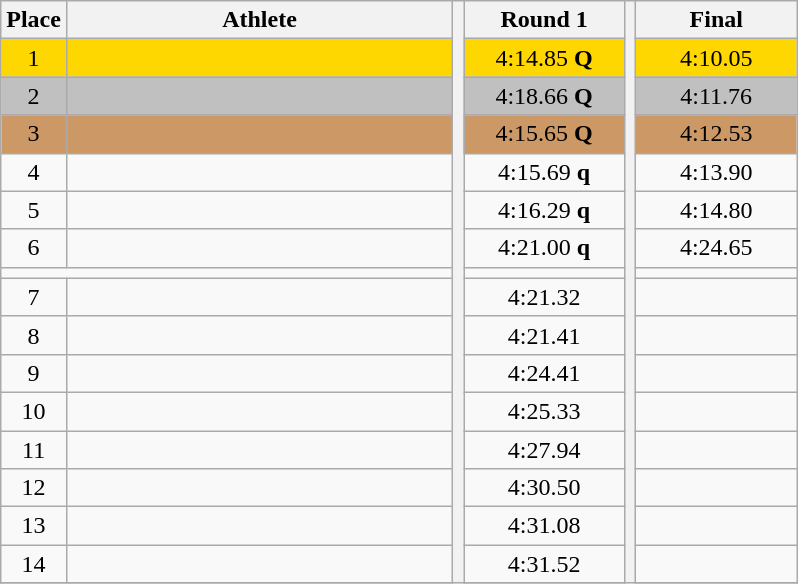<table class="wikitable" style="text-align:center">
<tr>
<th>Place</th>
<th width=250>Athlete</th>
<th rowspan=31></th>
<th width=100>Round 1</th>
<th rowspan=31></th>
<th width=100>Final</th>
</tr>
<tr bgcolor=gold>
<td>1</td>
<td align=left></td>
<td>4:14.85 <strong>Q</strong></td>
<td>4:10.05</td>
</tr>
<tr bgcolor=silver>
<td>2</td>
<td align=left></td>
<td>4:18.66 <strong>Q</strong></td>
<td>4:11.76</td>
</tr>
<tr bgcolor=cc9966>
<td>3</td>
<td align=left></td>
<td>4:15.65 <strong>Q</strong></td>
<td>4:12.53</td>
</tr>
<tr>
<td>4</td>
<td align=left></td>
<td>4:15.69 <strong>q</strong></td>
<td>4:13.90</td>
</tr>
<tr>
<td>5</td>
<td align=left></td>
<td>4:16.29 <strong>q</strong></td>
<td>4:14.80</td>
</tr>
<tr>
<td>6</td>
<td align=left></td>
<td>4:21.00 <strong>q</strong></td>
<td>4:24.65</td>
</tr>
<tr>
<td colspan=10></td>
</tr>
<tr>
<td>7</td>
<td align=left></td>
<td>4:21.32</td>
<td></td>
</tr>
<tr>
<td>8</td>
<td align=left></td>
<td>4:21.41</td>
<td></td>
</tr>
<tr>
<td>9</td>
<td align=left></td>
<td>4:24.41</td>
<td></td>
</tr>
<tr>
<td>10</td>
<td align=left></td>
<td>4:25.33</td>
<td></td>
</tr>
<tr>
<td>11</td>
<td align=left></td>
<td>4:27.94</td>
<td></td>
</tr>
<tr>
<td>12</td>
<td align=left></td>
<td>4:30.50</td>
<td></td>
</tr>
<tr>
<td>13</td>
<td align=left></td>
<td>4:31.08</td>
<td></td>
</tr>
<tr>
<td>14</td>
<td align=left></td>
<td>4:31.52</td>
<td></td>
</tr>
<tr>
</tr>
</table>
